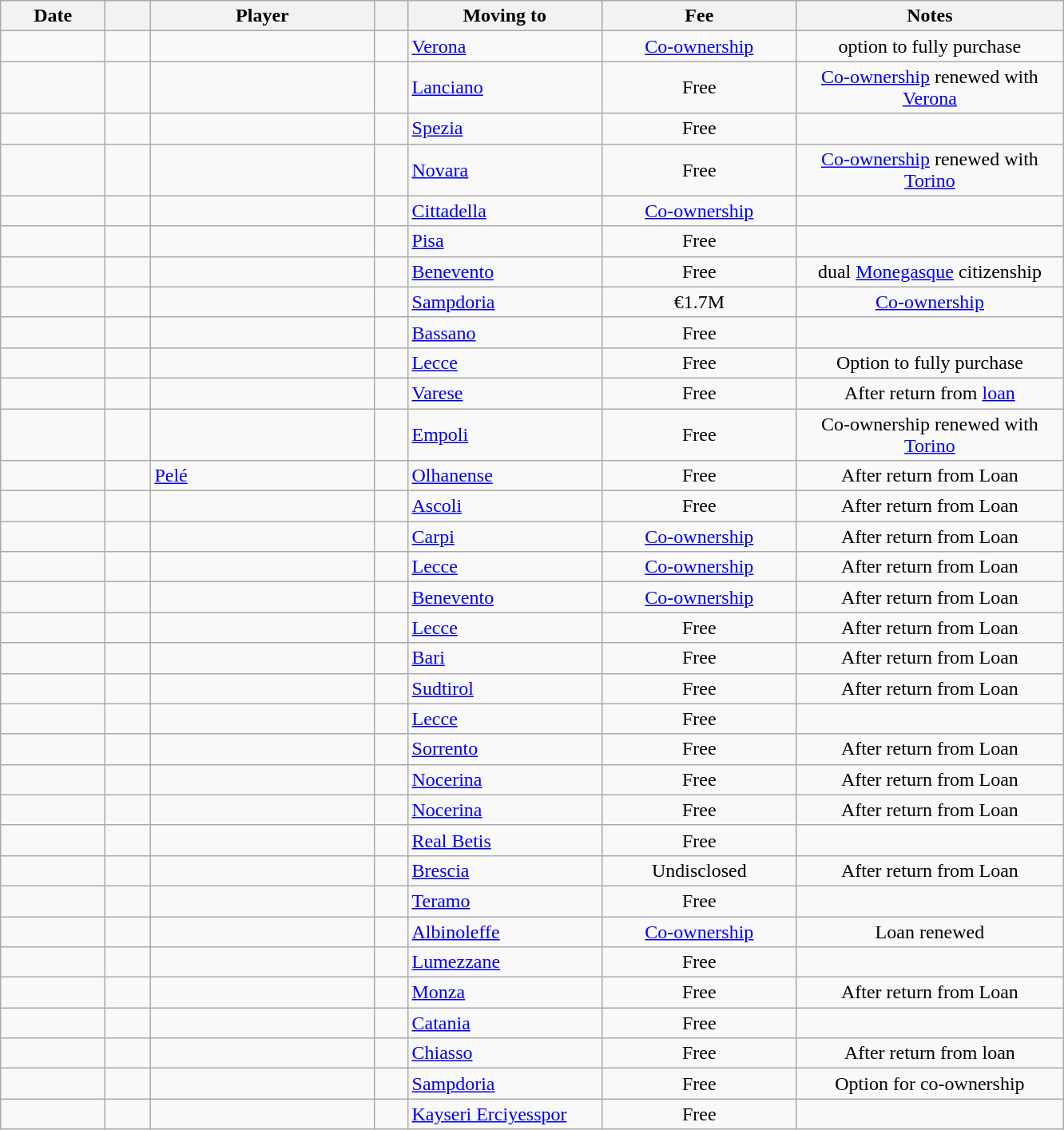<table class="wikitable sortable">
<tr>
<th style="width:80px;">Date</th>
<th style="width:30px;"></th>
<th style="width:180px;">Player</th>
<th style="width:20px;"></th>
<th style="width:155px;">Moving to</th>
<th style="width:155px;" class="unsortable">Fee</th>
<th style="width:215px;" class="unsortable">Notes</th>
</tr>
<tr>
<td></td>
<td align=center></td>
<td> </td>
<td></td>
<td> <a href='#'>Verona</a></td>
<td align=center><a href='#'>Co-ownership</a></td>
<td align=center>option to fully purchase</td>
</tr>
<tr>
<td></td>
<td align=center></td>
<td> </td>
<td></td>
<td> <a href='#'>Lanciano</a></td>
<td align=center>Free</td>
<td align=center><a href='#'>Co-ownership</a> renewed with <a href='#'>Verona</a></td>
</tr>
<tr>
<td></td>
<td align=center></td>
<td> </td>
<td></td>
<td> <a href='#'>Spezia</a></td>
<td align=center>Free</td>
<td align=center></td>
</tr>
<tr>
<td></td>
<td align=center></td>
<td> </td>
<td></td>
<td> <a href='#'>Novara</a></td>
<td align=center>Free</td>
<td align=center><a href='#'>Co-ownership</a> renewed with <a href='#'>Torino</a></td>
</tr>
<tr>
<td></td>
<td align=center></td>
<td> </td>
<td></td>
<td> <a href='#'>Cittadella</a></td>
<td align=center><a href='#'>Co-ownership</a></td>
<td align=center></td>
</tr>
<tr>
<td></td>
<td align=center></td>
<td> </td>
<td></td>
<td> <a href='#'>Pisa</a></td>
<td align=center>Free</td>
<td align=center></td>
</tr>
<tr>
<td></td>
<td align=center></td>
<td> </td>
<td></td>
<td> <a href='#'>Benevento</a></td>
<td align=center>Free</td>
<td align=center>dual <a href='#'>Monegasque</a> citizenship</td>
</tr>
<tr>
<td></td>
<td align=center></td>
<td> </td>
<td></td>
<td> <a href='#'>Sampdoria</a></td>
<td align=center>€1.7M</td>
<td align=center><a href='#'>Co-ownership</a></td>
</tr>
<tr>
<td></td>
<td align=center></td>
<td> </td>
<td></td>
<td> <a href='#'>Bassano</a></td>
<td align=center>Free</td>
<td align=center></td>
</tr>
<tr>
<td></td>
<td align=center></td>
<td> </td>
<td></td>
<td> <a href='#'>Lecce</a></td>
<td align=center>Free</td>
<td align=center>Option to fully purchase</td>
</tr>
<tr>
<td></td>
<td align=center></td>
<td> </td>
<td></td>
<td> <a href='#'>Varese</a></td>
<td align=center>Free</td>
<td align=center>After return from <a href='#'>loan</a></td>
</tr>
<tr>
<td></td>
<td align=center></td>
<td> </td>
<td></td>
<td> <a href='#'>Empoli</a></td>
<td align=center>Free</td>
<td align=center>Co-ownership renewed with <a href='#'>Torino</a></td>
</tr>
<tr>
<td></td>
<td align=center></td>
<td> <a href='#'>Pelé</a></td>
<td></td>
<td> <a href='#'>Olhanense</a></td>
<td align=center>Free</td>
<td align=center>After return from Loan</td>
</tr>
<tr>
<td></td>
<td align=center></td>
<td> </td>
<td></td>
<td> <a href='#'>Ascoli</a></td>
<td align=center>Free</td>
<td align=center>After return from Loan</td>
</tr>
<tr>
<td></td>
<td align=center></td>
<td> </td>
<td></td>
<td> <a href='#'>Carpi</a></td>
<td align=center><a href='#'>Co-ownership</a></td>
<td align=center>After return from Loan</td>
</tr>
<tr>
<td></td>
<td align=center></td>
<td> </td>
<td></td>
<td> <a href='#'>Lecce</a></td>
<td align=center><a href='#'>Co-ownership</a></td>
<td align=center>After return from Loan</td>
</tr>
<tr>
<td></td>
<td align=center></td>
<td> </td>
<td></td>
<td> <a href='#'>Benevento</a></td>
<td align=center><a href='#'>Co-ownership</a></td>
<td align=center>After return from Loan</td>
</tr>
<tr>
<td></td>
<td align=center></td>
<td> </td>
<td></td>
<td> <a href='#'>Lecce</a></td>
<td align=center>Free</td>
<td align=center>After return from Loan</td>
</tr>
<tr>
<td></td>
<td align=center></td>
<td> </td>
<td></td>
<td> <a href='#'>Bari</a></td>
<td align=center>Free</td>
<td align=center>After return from Loan</td>
</tr>
<tr>
<td></td>
<td align=center></td>
<td> </td>
<td></td>
<td> <a href='#'>Sudtirol</a></td>
<td align=center>Free</td>
<td align=center>After return from Loan</td>
</tr>
<tr>
<td></td>
<td align=center></td>
<td> </td>
<td></td>
<td> <a href='#'>Lecce</a></td>
<td align=center>Free</td>
<td align=center></td>
</tr>
<tr>
<td></td>
<td align=center></td>
<td> </td>
<td></td>
<td> <a href='#'>Sorrento</a></td>
<td align=center>Free</td>
<td align=center>After return from Loan</td>
</tr>
<tr>
<td></td>
<td align=center></td>
<td> </td>
<td></td>
<td> <a href='#'>Nocerina</a></td>
<td align=center>Free</td>
<td align=center>After return from Loan</td>
</tr>
<tr>
<td></td>
<td align=center></td>
<td> </td>
<td></td>
<td> <a href='#'>Nocerina</a></td>
<td align=center>Free</td>
<td align=center>After return from Loan</td>
</tr>
<tr>
<td></td>
<td align=center></td>
<td> </td>
<td></td>
<td> <a href='#'>Real Betis</a></td>
<td align=center>Free</td>
<td></td>
</tr>
<tr>
<td></td>
<td align=center></td>
<td> </td>
<td></td>
<td> <a href='#'>Brescia</a></td>
<td align=center>Undisclosed</td>
<td align=center>After return from Loan</td>
</tr>
<tr>
<td></td>
<td align=center></td>
<td> </td>
<td></td>
<td> <a href='#'>Teramo</a></td>
<td align=center>Free</td>
<td align=center></td>
</tr>
<tr>
<td></td>
<td align=center></td>
<td> </td>
<td></td>
<td> <a href='#'>Albinoleffe</a></td>
<td align=center><a href='#'>Co-ownership</a></td>
<td align=center>Loan renewed</td>
</tr>
<tr>
<td></td>
<td align=center></td>
<td> </td>
<td></td>
<td> <a href='#'>Lumezzane</a></td>
<td align=center>Free</td>
<td></td>
</tr>
<tr>
<td></td>
<td align=center></td>
<td> </td>
<td></td>
<td> <a href='#'>Monza</a></td>
<td align=center>Free</td>
<td align=center>After return from Loan</td>
</tr>
<tr>
<td></td>
<td align=center></td>
<td> </td>
<td></td>
<td> <a href='#'>Catania</a></td>
<td align=center>Free</td>
<td align=center></td>
</tr>
<tr>
<td></td>
<td align=center></td>
<td> </td>
<td></td>
<td> <a href='#'>Chiasso</a></td>
<td align=center>Free</td>
<td align=center>After return from loan</td>
</tr>
<tr>
<td></td>
<td align=center></td>
<td> </td>
<td></td>
<td> <a href='#'>Sampdoria</a></td>
<td align=center>Free</td>
<td align=center>Option for co-ownership</td>
</tr>
<tr>
<td></td>
<td align=center></td>
<td> </td>
<td></td>
<td> <a href='#'>Kayseri Erciyesspor</a></td>
<td align=center>Free</td>
<td align=center></td>
</tr>
</table>
